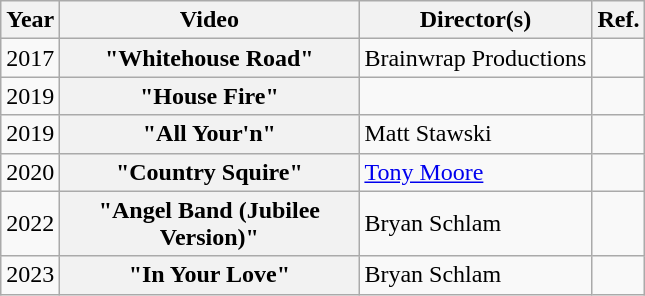<table class="wikitable plainrowheaders">
<tr>
<th>Year</th>
<th style="width:12em;">Video</th>
<th>Director(s)</th>
<th>Ref.</th>
</tr>
<tr>
<td>2017</td>
<th scope="row">"Whitehouse Road"</th>
<td>Brainwrap Productions</td>
<td></td>
</tr>
<tr>
<td>2019</td>
<th scope="row">"House Fire"</th>
<td></td>
<td></td>
</tr>
<tr>
<td>2019</td>
<th scope="row">"All Your'n"</th>
<td>Matt Stawski</td>
<td></td>
</tr>
<tr>
<td>2020</td>
<th scope="row">"Country Squire"</th>
<td><a href='#'>Tony Moore</a></td>
<td></td>
</tr>
<tr>
<td>2022</td>
<th scope="row">"Angel Band (Jubilee Version)"</th>
<td>Bryan Schlam</td>
<td></td>
</tr>
<tr>
<td>2023</td>
<th scope="row">"In Your Love"</th>
<td>Bryan Schlam</td>
<td></td>
</tr>
</table>
